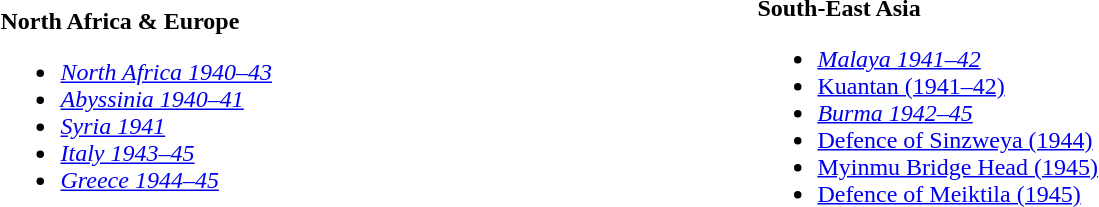<table width="90%">
<tr>
<td><br><strong>North Africa & Europe</strong><ul><li><em><a href='#'>North Africa 1940–43</a></em></li><li><em><a href='#'>Abyssinia 1940–41</a></em></li><li><em><a href='#'>Syria 1941</a></em></li><li><em><a href='#'>Italy 1943–45</a></em></li><li><em><a href='#'>Greece 1944–45</a></em></li></ul></td>
<td><br><strong>South-East Asia</strong><ul><li><em><a href='#'>Malaya 1941–42</a></em></li><li><a href='#'>Kuantan (1941–42)</a></li><li><em><a href='#'>Burma 1942–45</a></em></li><li><a href='#'>Defence of Sinzweya (1944)</a></li><li><a href='#'>Myinmu Bridge Head (1945)</a></li><li><a href='#'>Defence of Meiktila (1945)</a></li></ul></td>
</tr>
</table>
